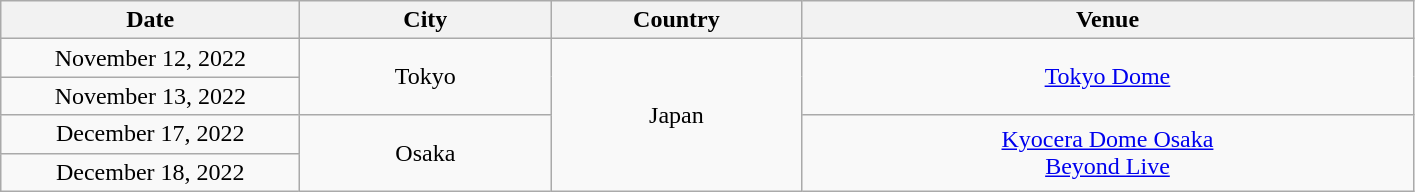<table class="wikitable" style="text-align:center;">
<tr>
<th scope="col" style="width:12em;">Date</th>
<th scope="col" style="width:10em;">City</th>
<th scope="col" style="width:10em;">Country</th>
<th scope="col" style="width:25em;">Venue</th>
</tr>
<tr>
<td>November 12, 2022</td>
<td rowspan="2">Tokyo</td>
<td rowspan="4">Japan</td>
<td rowspan="2"><a href='#'>Tokyo Dome</a></td>
</tr>
<tr>
<td>November 13, 2022</td>
</tr>
<tr>
<td>December 17, 2022</td>
<td rowspan="2">Osaka</td>
<td rowspan="2"><a href='#'>Kyocera Dome Osaka</a><br><a href='#'>Beyond Live</a></td>
</tr>
<tr>
<td>December 18, 2022</td>
</tr>
</table>
